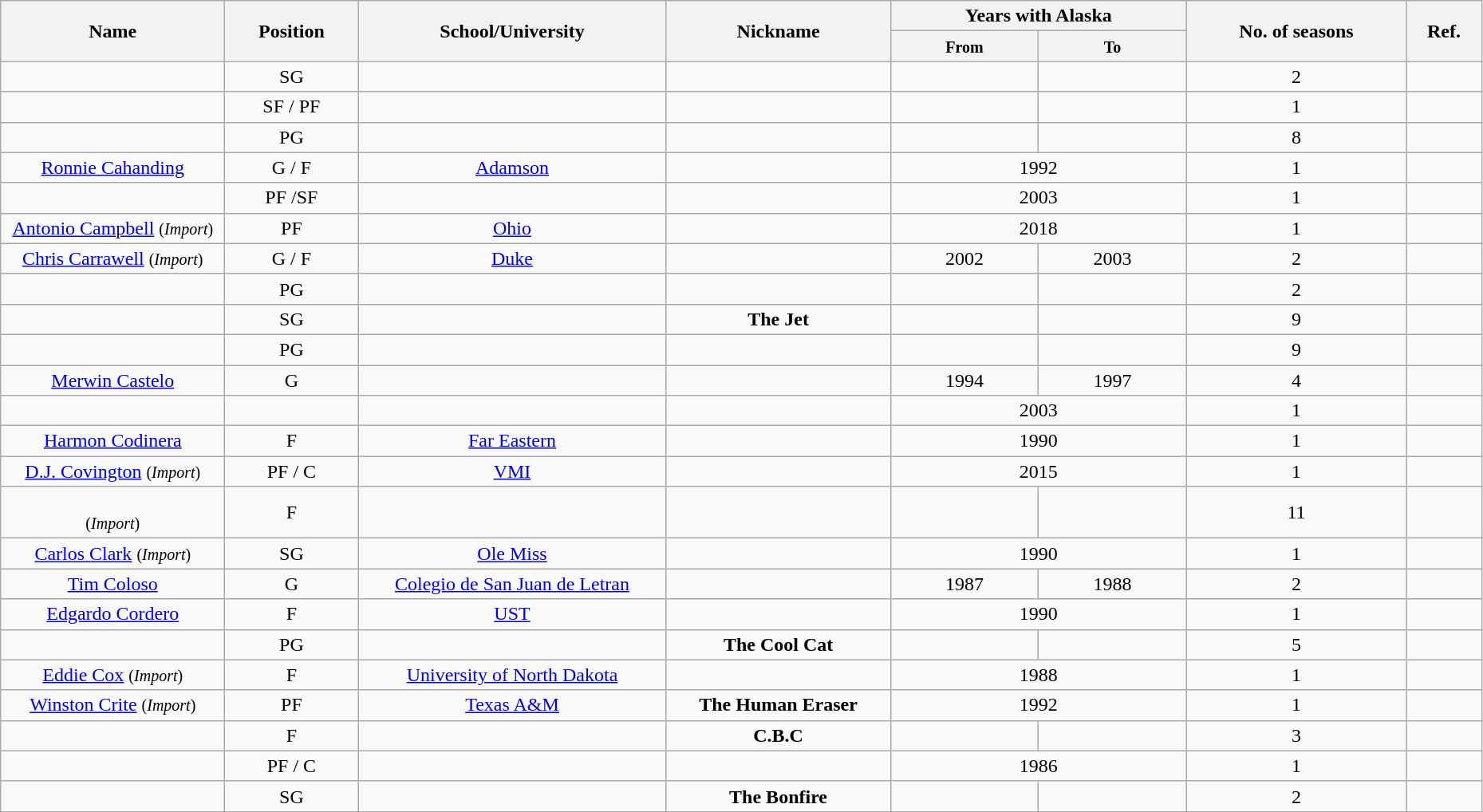<table class="wikitable sortable" style="text-align:center" width="98%">
<tr>
<th style="width:180px;" rowspan="2">Name</th>
<th rowspan="2">Position</th>
<th style="width:250px;" rowspan="2">School/University</th>
<th style="width:180px;" rowspan="2">Nickname</th>
<th style="width:180px; text-align:center;" colspan="2">Years with Alaska</th>
<th rowspan="2">No. of seasons</th>
<th rowspan="2"; class=unsortable>Ref.</th>
</tr>
<tr>
<th style="width:10%; text-align:center;"><small>From</small></th>
<th style="width:10%; text-align:center;"><small>To</small></th>
</tr>
<tr>
<td></td>
<td>SG</td>
<td></td>
<td></td>
<td></td>
<td></td>
<td>2</td>
<td></td>
</tr>
<tr>
<td></td>
<td>SF / PF</td>
<td></td>
<td></td>
<td></td>
<td></td>
<td>1</td>
<td></td>
</tr>
<tr>
<td></td>
<td>PG</td>
<td></td>
<td></td>
<td><br></td>
<td><br></td>
<td>8</td>
<td></td>
</tr>
<tr>
<td><a href='#'>Ronnie Cahanding</a></td>
<td>G / F</td>
<td><a href='#'>Adamson</a></td>
<td></td>
<td colspan="2">1992</td>
<td>1</td>
<td></td>
</tr>
<tr>
<td></td>
<td>PF /SF</td>
<td></td>
<td></td>
<td colspan="2">2003</td>
<td>1</td>
<td></td>
</tr>
<tr>
<td><a href='#'>Antonio Campbell</a> <small>(<em>Import</em>)</small></td>
<td>PF</td>
<td><a href='#'>Ohio</a></td>
<td></td>
<td colspan="2">2018</td>
<td>1</td>
<td></td>
</tr>
<tr>
<td><a href='#'>Chris Carrawell</a> <small>(<em>Import</em>)</small></td>
<td>G / F</td>
<td><a href='#'>Duke</a></td>
<td></td>
<td>2002</td>
<td>2003</td>
<td>2</td>
<td></td>
</tr>
<tr>
<td></td>
<td>PG</td>
<td></td>
<td></td>
<td></td>
<td></td>
<td>2</td>
<td></td>
</tr>
<tr>
<td></td>
<td>SG</td>
<td></td>
<td><strong>The Jet</strong></td>
<td><br></td>
<td><br></td>
<td>9</td>
<td></td>
</tr>
<tr>
<td></td>
<td>PG</td>
<td></td>
<td></td>
<td></td>
<td></td>
<td>9</td>
<td></td>
</tr>
<tr>
<td><a href='#'>Merwin Castelo</a></td>
<td>G</td>
<td></td>
<td></td>
<td>1994</td>
<td>1997</td>
<td>4</td>
<td></td>
</tr>
<tr>
<td></td>
<td></td>
<td></td>
<td></td>
<td colspan="2">2003</td>
<td>1</td>
<td></td>
</tr>
<tr>
<td><a href='#'>Harmon Codinera</a></td>
<td>F</td>
<td><a href='#'>Far Eastern</a></td>
<td></td>
<td colspan="2">1990</td>
<td>1</td>
<td></td>
</tr>
<tr>
<td><a href='#'>D.J. Covington</a> <small>(<em>Import</em>)</small></td>
<td>PF / C</td>
<td><a href='#'>VMI</a></td>
<td></td>
<td colspan="2">2015</td>
<td>1</td>
<td></td>
</tr>
<tr>
<td><br> <small>(<em>Import</em>)</small></td>
<td>F</td>
<td></td>
<td></td>
<td></td>
<td></td>
<td>11</td>
<td></td>
</tr>
<tr>
<td><a href='#'>Carlos Clark</a>  <small>(<em>Import</em>)</small></td>
<td>SG</td>
<td><a href='#'>Ole Miss</a></td>
<td></td>
<td colspan="2">1990</td>
<td>1</td>
<td></td>
</tr>
<tr>
<td><a href='#'>Tim Coloso</a></td>
<td>G</td>
<td><a href='#'>Colegio de San Juan de Letran</a></td>
<td></td>
<td>1987</td>
<td>1988</td>
<td>2</td>
<td></td>
</tr>
<tr>
<td><a href='#'>Edgardo Cordero</a></td>
<td>F</td>
<td><a href='#'>UST</a></td>
<td></td>
<td colspan="2">1990</td>
<td>1</td>
<td></td>
</tr>
<tr>
<td></td>
<td>PG</td>
<td></td>
<td><strong>The Cool Cat</strong></td>
<td></td>
<td></td>
<td>5</td>
<td></td>
</tr>
<tr>
<td><a href='#'>Eddie Cox</a> <small>(<em>Import</em>)</small></td>
<td>F</td>
<td><a href='#'>University of North Dakota</a></td>
<td></td>
<td colspan="2">1988</td>
<td>1</td>
<td></td>
</tr>
<tr>
<td><a href='#'>Winston Crite</a> <small>(<em>Import</em>)</small></td>
<td>PF</td>
<td><a href='#'>Texas A&M</a></td>
<td><strong>The Human Eraser</strong></td>
<td colspan="2">1992</td>
<td>1</td>
<td></td>
</tr>
<tr>
<td></td>
<td>F</td>
<td></td>
<td><strong>C.B.C</strong></td>
<td></td>
<td></td>
<td>3</td>
<td></td>
</tr>
<tr>
<td></td>
<td>PF / C</td>
<td></td>
<td></td>
<td colspan="2">1986</td>
<td>1</td>
<td></td>
</tr>
<tr>
<td></td>
<td>SG</td>
<td></td>
<td><strong>The Bonfire</strong></td>
<td></td>
<td></td>
<td>2</td>
<td></td>
</tr>
</table>
